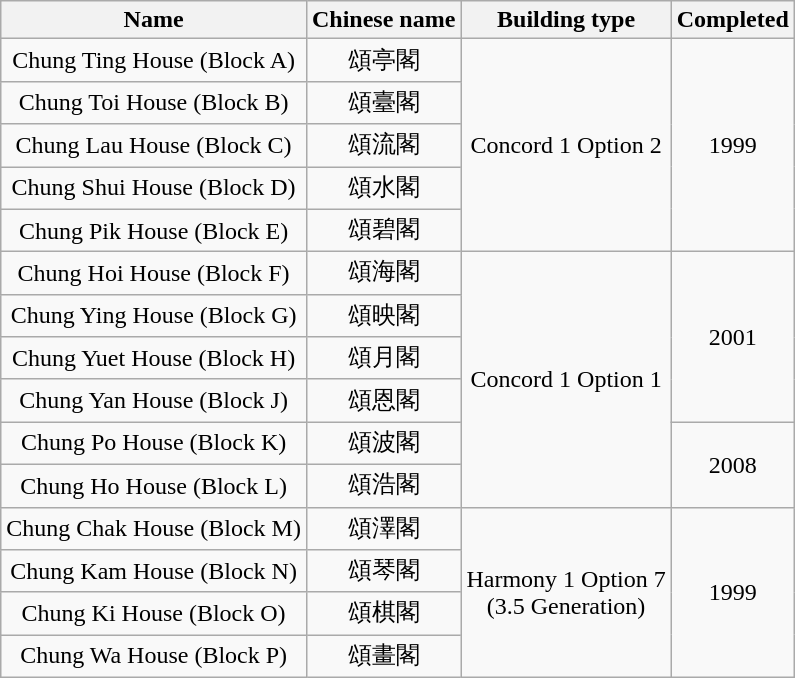<table class="wikitable" style="text-align: center">
<tr>
<th>Name</th>
<th>Chinese name</th>
<th>Building type</th>
<th>Completed</th>
</tr>
<tr>
<td>Chung Ting House (Block A)</td>
<td>頌亭閣</td>
<td rowspan="5">Concord 1 Option 2</td>
<td rowspan="5">1999</td>
</tr>
<tr>
<td>Chung Toi House (Block B)</td>
<td>頌臺閣</td>
</tr>
<tr>
<td>Chung Lau House (Block C)</td>
<td>頌流閣</td>
</tr>
<tr>
<td>Chung Shui House (Block D)</td>
<td>頌水閣</td>
</tr>
<tr>
<td>Chung Pik House (Block E)</td>
<td>頌碧閣</td>
</tr>
<tr>
<td>Chung Hoi House (Block F)</td>
<td>頌海閣</td>
<td rowspan="6">Concord 1 Option 1</td>
<td rowspan="4">2001</td>
</tr>
<tr>
<td>Chung Ying House (Block G)</td>
<td>頌映閣</td>
</tr>
<tr>
<td>Chung Yuet House (Block H)</td>
<td>頌月閣</td>
</tr>
<tr>
<td>Chung Yan House (Block J)</td>
<td>頌恩閣</td>
</tr>
<tr>
<td>Chung Po House (Block K)</td>
<td>頌波閣</td>
<td rowspan="2">2008</td>
</tr>
<tr>
<td>Chung Ho House (Block L)</td>
<td>頌浩閣</td>
</tr>
<tr>
<td>Chung Chak House (Block M)</td>
<td>頌澤閣</td>
<td rowspan="4">Harmony 1 Option 7 <br>(3.5 Generation)</td>
<td rowspan="4">1999</td>
</tr>
<tr>
<td>Chung Kam House (Block N)</td>
<td>頌琴閣</td>
</tr>
<tr>
<td>Chung Ki House (Block O)</td>
<td>頌棋閣</td>
</tr>
<tr>
<td>Chung Wa House (Block P)</td>
<td>頌畫閣</td>
</tr>
</table>
